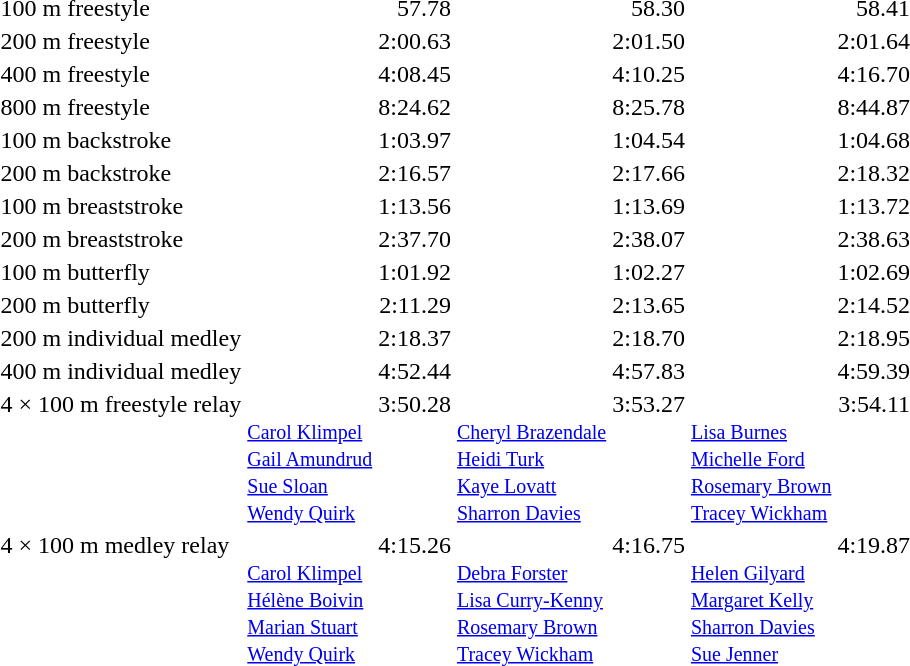<table>
<tr valign=top>
<td>100 m freestyle</td>
<td></td>
<td align=right>57.78</td>
<td></td>
<td align=right>58.30</td>
<td></td>
<td align=right>58.41</td>
</tr>
<tr valign=top>
<td>200 m freestyle</td>
<td></td>
<td align=right>2:00.63</td>
<td></td>
<td align=right>2:01.50</td>
<td></td>
<td align=right>2:01.64</td>
</tr>
<tr valign=top>
<td>400 m freestyle</td>
<td></td>
<td align=right>4:08.45</td>
<td></td>
<td align=right>4:10.25</td>
<td></td>
<td align=right>4:16.70</td>
</tr>
<tr valign=top>
<td>800 m freestyle</td>
<td></td>
<td align=right>8:24.62</td>
<td></td>
<td align=right>8:25.78</td>
<td></td>
<td align=right>8:44.87</td>
</tr>
<tr valign=top>
<td>100 m backstroke</td>
<td></td>
<td align=right>1:03.97</td>
<td></td>
<td align=right>1:04.54</td>
<td></td>
<td align=right>1:04.68</td>
</tr>
<tr valign=top>
<td>200 m backstroke</td>
<td></td>
<td align=right>2:16.57</td>
<td></td>
<td align=right>2:17.66</td>
<td></td>
<td align=right>2:18.32</td>
</tr>
<tr valign=top>
<td>100 m breaststroke</td>
<td></td>
<td align=right>1:13.56</td>
<td></td>
<td align=right>1:13.69</td>
<td></td>
<td align=right>1:13.72</td>
</tr>
<tr valign=top>
<td>200 m breaststroke</td>
<td></td>
<td align=right>2:37.70</td>
<td></td>
<td align=right>2:38.07</td>
<td></td>
<td align=right>2:38.63</td>
</tr>
<tr valign=top>
<td>100 m butterfly</td>
<td></td>
<td align=right>1:01.92</td>
<td></td>
<td align=right>1:02.27</td>
<td></td>
<td align=right>1:02.69</td>
</tr>
<tr valign=top>
<td>200 m butterfly</td>
<td></td>
<td align=right>2:11.29</td>
<td></td>
<td align=right>2:13.65</td>
<td></td>
<td align=right>2:14.52</td>
</tr>
<tr valign=top>
<td>200 m individual medley</td>
<td></td>
<td align=right>2:18.37</td>
<td></td>
<td align=right>2:18.70</td>
<td></td>
<td align=right>2:18.95</td>
</tr>
<tr valign=top>
<td>400 m individual medley</td>
<td></td>
<td align=right>4:52.44</td>
<td></td>
<td align=right>4:57.83</td>
<td></td>
<td align=right>4:59.39</td>
</tr>
<tr valign=top>
<td>4 × 100 m freestyle relay</td>
<td><br><small><a href='#'>Carol Klimpel</a><br><a href='#'>Gail Amundrud</a><br><a href='#'>Sue Sloan</a><br><a href='#'>Wendy Quirk</a></small></td>
<td align=right>3:50.28</td>
<td><br><small><a href='#'>Cheryl Brazendale</a><br><a href='#'>Heidi Turk</a><br><a href='#'>Kaye Lovatt</a><br><a href='#'>Sharron Davies</a></small></td>
<td align=right>3:53.27</td>
<td><br><small><a href='#'>Lisa Burnes</a><br><a href='#'>Michelle Ford</a><br><a href='#'>Rosemary Brown</a><br><a href='#'>Tracey Wickham</a></small></td>
<td align=right>3:54.11</td>
</tr>
<tr valign=top>
<td>4 × 100 m medley relay</td>
<td><br><small><a href='#'>Carol Klimpel</a><br><a href='#'>Hélène Boivin</a><br><a href='#'>Marian Stuart</a><br><a href='#'>Wendy Quirk</a></small></td>
<td align=right>4:15.26</td>
<td><br><small><a href='#'>Debra Forster</a><br><a href='#'>Lisa Curry-Kenny</a><br><a href='#'>Rosemary Brown</a><br><a href='#'>Tracey Wickham</a></small></td>
<td align=right>4:16.75</td>
<td><br><small><a href='#'>Helen Gilyard</a><br><a href='#'>Margaret Kelly</a><br><a href='#'>Sharron Davies</a><br><a href='#'>Sue Jenner</a></small></td>
<td align=right>4:19.87</td>
</tr>
</table>
